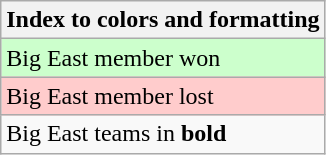<table class="wikitable">
<tr>
<th>Index to colors and formatting</th>
</tr>
<tr bgcolor=#ccffcc>
<td>Big East member won</td>
</tr>
<tr bgcolor=#ffcccc>
<td>Big East member lost</td>
</tr>
<tr>
<td>Big East teams in <strong>bold</strong></td>
</tr>
</table>
